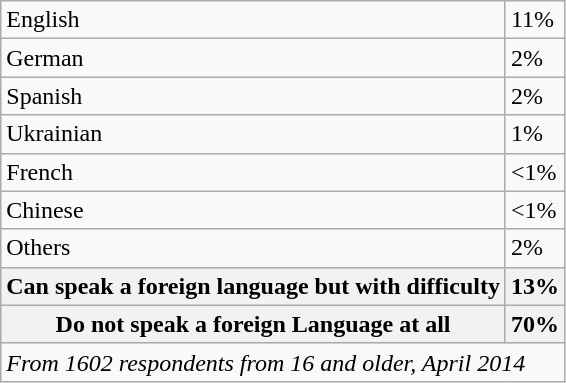<table class="wikitable">
<tr>
<td>English</td>
<td>11%</td>
</tr>
<tr>
<td>German</td>
<td>2%</td>
</tr>
<tr>
<td>Spanish</td>
<td>2%</td>
</tr>
<tr>
<td>Ukrainian</td>
<td>1%</td>
</tr>
<tr>
<td>French</td>
<td><1%</td>
</tr>
<tr>
<td>Chinese</td>
<td><1%</td>
</tr>
<tr>
<td>Others</td>
<td>2%</td>
</tr>
<tr>
<th>Can speak a foreign language but with difficulty</th>
<th>13%</th>
</tr>
<tr>
<th>Do not speak a foreign Language at all</th>
<th>70%</th>
</tr>
<tr>
<td colspan=2><em>From 1602 respondents from 16 and older, April 2014</em></td>
</tr>
</table>
